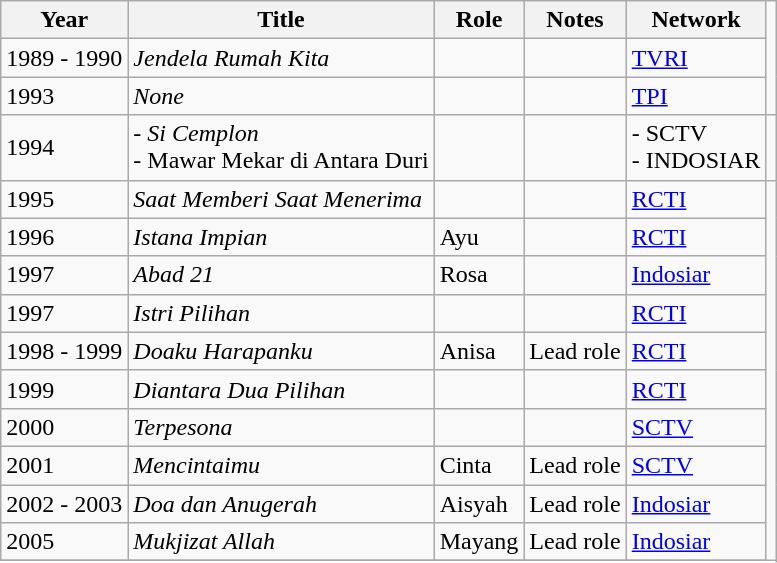<table class="wikitable">
<tr>
<th>Year</th>
<th>Title</th>
<th>Role</th>
<th>Notes</th>
<th>Network</th>
</tr>
<tr>
<td>1989 - 1990</td>
<td><em>Jendela Rumah Kita</em></td>
<td></td>
<td></td>
<td><a href='#'>TVRI</a></td>
</tr>
<tr>
<td>1993</td>
<td><em>None</em></td>
<td></td>
<td></td>
<td><a href='#'>TPI</a></td>
</tr>
<tr>
<td>1994</td>
<td><em>- Si Cemplon</em><br>- Mawar Mekar di Antara Duri</td>
<td></td>
<td></td>
<td>- SCTV<br>- INDOSIAR</td>
<td></td>
</tr>
<tr>
<td>1995</td>
<td><em>Saat Memberi Saat Menerima</em></td>
<td></td>
<td></td>
<td><a href='#'>RCTI</a></td>
</tr>
<tr>
<td>1996</td>
<td><em>Istana Impian</em></td>
<td>Ayu</td>
<td></td>
<td><a href='#'>RCTI</a></td>
</tr>
<tr>
<td>1997</td>
<td><em>Abad 21</em></td>
<td>Rosa</td>
<td></td>
<td><a href='#'>Indosiar</a></td>
</tr>
<tr>
<td>1997</td>
<td><em>Istri Pilihan</em></td>
<td></td>
<td></td>
<td><a href='#'>RCTI</a></td>
</tr>
<tr>
<td>1998 - 1999</td>
<td><em>Doaku Harapanku</em></td>
<td>Anisa</td>
<td>Lead role</td>
<td><a href='#'>RCTI</a></td>
</tr>
<tr>
<td>1999</td>
<td><em>Diantara Dua Pilihan</em></td>
<td></td>
<td></td>
<td><a href='#'>RCTI</a></td>
</tr>
<tr>
<td>2000</td>
<td><em>Terpesona</em></td>
<td></td>
<td></td>
<td><a href='#'>SCTV</a></td>
</tr>
<tr>
<td>2001</td>
<td><em>Mencintaimu</em></td>
<td>Cinta</td>
<td>Lead role</td>
<td><a href='#'>SCTV</a></td>
</tr>
<tr>
<td>2002 - 2003</td>
<td><em>Doa dan Anugerah</em></td>
<td>Aisyah</td>
<td>Lead role</td>
<td><a href='#'>Indosiar</a></td>
</tr>
<tr>
<td>2005</td>
<td><em>Mukjizat Allah</em></td>
<td>Mayang</td>
<td>Lead role</td>
<td><a href='#'>Indosiar</a></td>
</tr>
<tr>
</tr>
</table>
